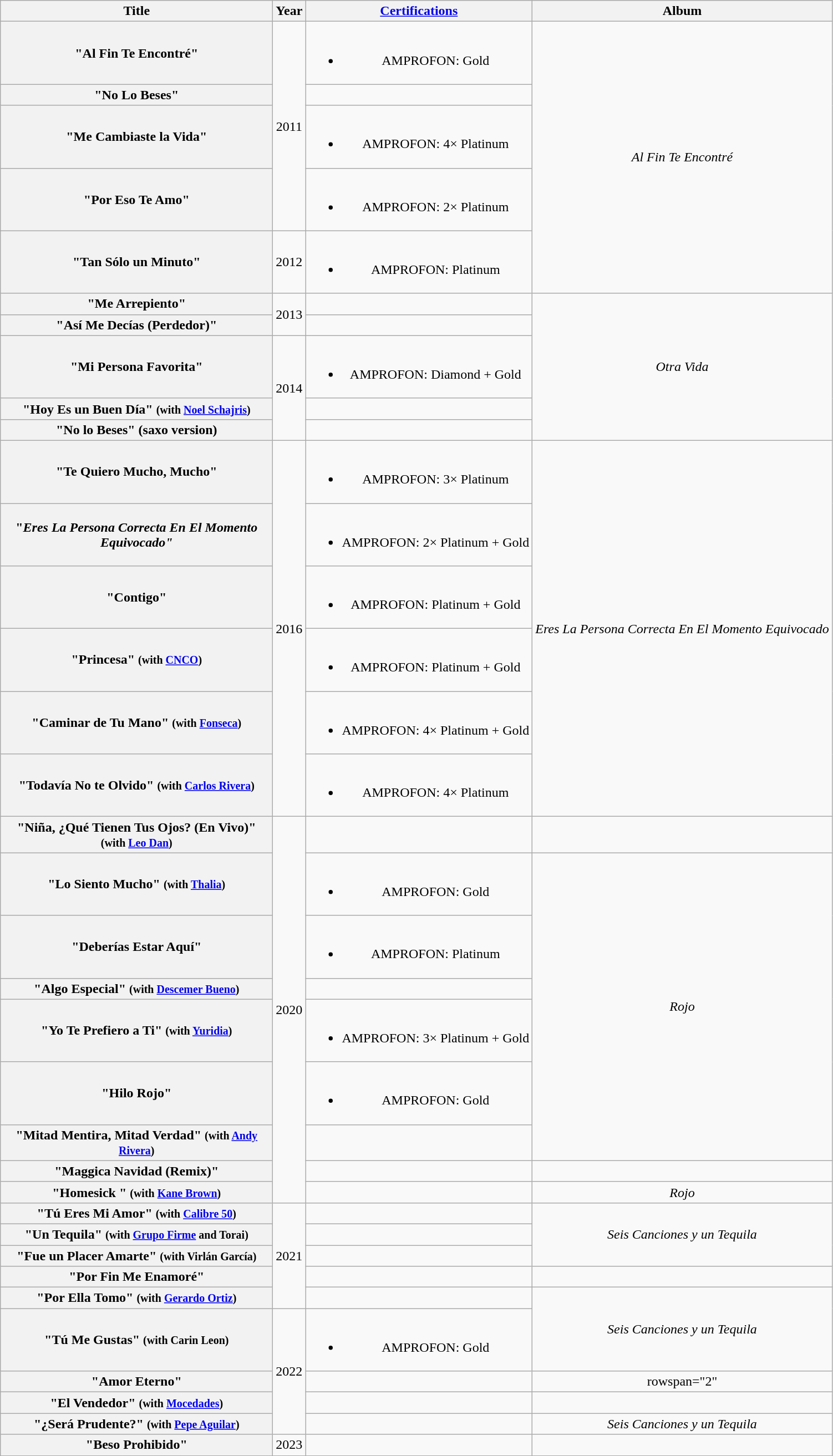<table class="wikitable plainrowheaders" style="text-align:center;">
<tr>
<th scope="col" style="width:20em;">Title</th>
<th scope="col">Year</th>
<th><a href='#'>Certifications</a></th>
<th scope="col">Album</th>
</tr>
<tr>
<th scope="row">"Al Fin Te Encontré"</th>
<td rowspan="4">2011</td>
<td><br><ul><li>AMPROFON: Gold</li></ul></td>
<td rowspan="5"><em>Al Fin Te Encontré</em></td>
</tr>
<tr>
<th scope="row">"No Lo Beses"</th>
<td></td>
</tr>
<tr>
<th scope="row">"Me Cambiaste la Vida"</th>
<td><br><ul><li>AMPROFON: 4× Platinum</li></ul></td>
</tr>
<tr>
<th scope="row">"Por Eso Te Amo"</th>
<td><br><ul><li>AMPROFON: 2× Platinum</li></ul></td>
</tr>
<tr>
<th scope="row">"Tan Sólo un Minuto"</th>
<td>2012</td>
<td><br><ul><li>AMPROFON: Platinum</li></ul></td>
</tr>
<tr>
<th scope="row">"Me Arrepiento"</th>
<td rowspan="2">2013</td>
<td></td>
<td rowspan="5"><em>Otra Vida</em></td>
</tr>
<tr>
<th scope="row">"Así Me Decías (Perdedor)"</th>
<td></td>
</tr>
<tr>
<th scope="row">"Mi Persona Favorita"</th>
<td rowspan="3">2014</td>
<td><br><ul><li>AMPROFON: Diamond + Gold</li></ul></td>
</tr>
<tr>
<th scope="row">"Hoy Es un Buen Día" <small>(with <a href='#'>Noel Schajris</a>)</small></th>
<td></td>
</tr>
<tr>
<th scope="row">"No lo Beses" (saxo version)</th>
<td></td>
</tr>
<tr>
<th scope="row">"Te Quiero Mucho, Mucho"</th>
<td rowspan="6">2016</td>
<td><br><ul><li>AMPROFON: 3× Platinum</li></ul></td>
<td rowspan="6"><em>Eres La Persona Correcta En El Momento Equivocado</em></td>
</tr>
<tr>
<th scope="row">"<em>Eres La Persona Correcta En El Momento Equivocado"</em></th>
<td><br><ul><li>AMPROFON: 2× Platinum + Gold</li></ul></td>
</tr>
<tr>
<th scope="row">"Contigo"</th>
<td><br><ul><li>AMPROFON: Platinum + Gold</li></ul></td>
</tr>
<tr>
<th scope="row">"Princesa" <small>(with <a href='#'>CNCO</a>)</small></th>
<td><br><ul><li>AMPROFON: Platinum + Gold</li></ul></td>
</tr>
<tr>
<th scope="row">"Caminar de Tu Mano" <small>(with <a href='#'>Fonseca</a>)</small></th>
<td><br><ul><li>AMPROFON: 4× Platinum + Gold</li></ul></td>
</tr>
<tr>
<th scope="row">"Todavía No te Olvido" <small>(with <a href='#'>Carlos Rivera</a>)</small></th>
<td><br><ul><li>AMPROFON: 4× Platinum</li></ul></td>
</tr>
<tr>
<th scope="row">"Niña, ¿Qué Tienen Tus Ojos? (En Vivo)" <small>(with <a href='#'>Leo Dan</a>)</small></th>
<td rowspan="9">2020</td>
<td></td>
<td></td>
</tr>
<tr>
<th scope="row">"Lo Siento Mucho" <small>(with <a href='#'>Thalia</a>)</small></th>
<td><br><ul><li>AMPROFON: Gold</li></ul></td>
<td rowspan="6"><em>Rojo</em></td>
</tr>
<tr>
<th scope="row">"Deberías Estar Aquí"</th>
<td><br><ul><li>AMPROFON: Platinum</li></ul></td>
</tr>
<tr>
<th scope="row">"Algo Especial" <small>(with <a href='#'>Descemer Bueno</a>)</small></th>
<td></td>
</tr>
<tr>
<th scope="row">"Yo Te Prefiero a Ti" <small>(with <a href='#'>Yuridia</a>)</small></th>
<td><br><ul><li>AMPROFON: 3× Platinum + Gold</li></ul></td>
</tr>
<tr>
<th scope="row">"Hilo Rojo"</th>
<td><br><ul><li>AMPROFON: Gold</li></ul></td>
</tr>
<tr>
<th scope="row">"Mitad Mentira, Mitad Verdad" <small>(with <a href='#'>Andy Rivera</a>)</small></th>
<td></td>
</tr>
<tr>
<th scope="row">"Maggica Navidad (Remix)"</th>
<td></td>
<td></td>
</tr>
<tr>
<th scope="row">"Homesick " <small>(with <a href='#'>Kane Brown</a>)</small></th>
<td></td>
<td><em>Rojo</em></td>
</tr>
<tr>
<th scope="row">"Tú Eres Mi Amor" <small>(with <a href='#'>Calibre 50</a>)</small></th>
<td rowspan="5">2021</td>
<td></td>
<td rowspan="3"><em>Seis Canciones y un Tequila</em></td>
</tr>
<tr>
<th scope="row">"Un Tequila" <small>(with <a href='#'>Grupo Firme</a> and Torai)</small></th>
<td></td>
</tr>
<tr>
<th scope="row">"Fue un Placer Amarte" <small>(with Virlán García)</small></th>
<td></td>
</tr>
<tr>
<th scope="row">"Por Fin Me Enamoré"</th>
<td></td>
<td></td>
</tr>
<tr>
<th scope="row">"Por Ella Tomo" <small>(with <a href='#'>Gerardo Ortiz</a>)</small></th>
<td></td>
<td rowspan="2"><em>Seis Canciones y un Tequila</em></td>
</tr>
<tr>
<th scope="row">"Tú Me Gustas" <small>(with Carin Leon)</small></th>
<td rowspan="4">2022</td>
<td><br><ul><li>AMPROFON: Gold</li></ul></td>
</tr>
<tr>
<th scope="row">"Amor Eterno"</th>
<td></td>
<td>rowspan="2" </td>
</tr>
<tr>
<th scope="row">"El Vendedor" <small>(with <a href='#'>Mocedades</a>)</small></th>
<td></td>
</tr>
<tr>
<th scope="row">"¿Será Prudente?" <small>(with <a href='#'>Pepe Aguilar</a>)</small></th>
<td></td>
<td><em>Seis Canciones y un Tequila</em></td>
</tr>
<tr>
<th scope="row">"Beso Prohibido"</th>
<td>2023</td>
<td></td>
<td></td>
</tr>
</table>
